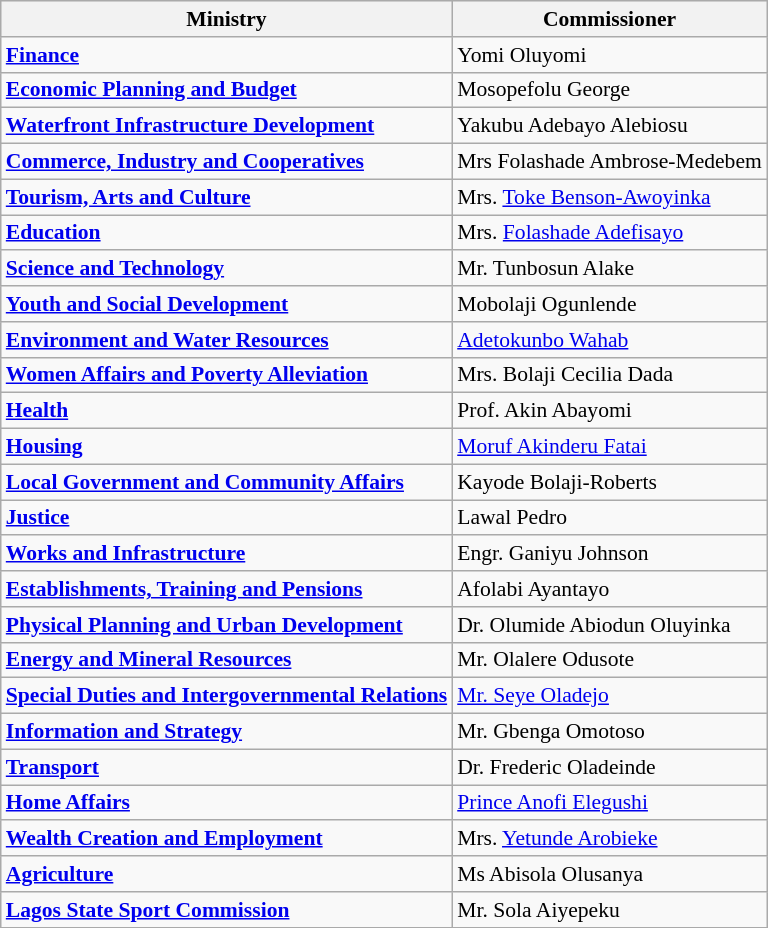<table class="wikitable" style="font-size:90%;">
<tr bgcolor="#ececec">
<th>Ministry</th>
<th>Commissioner</th>
</tr>
<tr>
<td><strong><a href='#'>Finance</a></strong></td>
<td>Yomi Oluyomi</td>
</tr>
<tr>
<td><strong><a href='#'>Economic Planning and Budget</a></strong></td>
<td>Mosopefolu George</td>
</tr>
<tr>
<td><strong><a href='#'>Waterfront Infrastructure Development</a></strong></td>
<td>Yakubu Adebayo Alebiosu</td>
</tr>
<tr>
<td><strong><a href='#'>Commerce, Industry and Cooperatives</a></strong></td>
<td>Mrs Folashade Ambrose-Medebem</td>
</tr>
<tr>
<td><strong><a href='#'>Tourism, Arts and Culture</a></strong></td>
<td>Mrs. <a href='#'>Toke Benson-Awoyinka</a></td>
</tr>
<tr>
<td><strong><a href='#'>Education</a></strong></td>
<td>Mrs. <a href='#'>Folashade Adefisayo</a></td>
</tr>
<tr>
<td><strong><a href='#'>Science and Technology</a></strong></td>
<td>Mr. Tunbosun Alake</td>
</tr>
<tr>
<td><strong><a href='#'>Youth and Social Development</a></strong></td>
<td>Mobolaji Ogunlende</td>
</tr>
<tr>
<td><strong><a href='#'>Environment and Water Resources</a></strong></td>
<td><a href='#'>Adetokunbo Wahab</a></td>
</tr>
<tr>
<td><strong><a href='#'>Women Affairs and Poverty Alleviation</a></strong></td>
<td>Mrs. Bolaji Cecilia Dada</td>
</tr>
<tr>
<td><strong><a href='#'>Health</a></strong></td>
<td>Prof. Akin Abayomi</td>
</tr>
<tr>
<td><strong><a href='#'>Housing</a></strong></td>
<td><a href='#'>Moruf Akinderu Fatai</a></td>
</tr>
<tr>
<td><strong><a href='#'>Local Government and Community Affairs</a></strong></td>
<td>Kayode Bolaji-Roberts</td>
</tr>
<tr>
<td><strong><a href='#'>Justice</a></strong></td>
<td>Lawal Pedro</td>
</tr>
<tr>
<td><strong><a href='#'>Works and Infrastructure</a></strong></td>
<td>Engr. Ganiyu Johnson</td>
</tr>
<tr>
<td><strong><a href='#'>Establishments, Training and Pensions</a></strong></td>
<td>Afolabi Ayantayo</td>
</tr>
<tr>
<td><strong><a href='#'>Physical Planning and Urban Development</a></strong></td>
<td>Dr. Olumide Abiodun Oluyinka</td>
</tr>
<tr>
<td><strong><a href='#'>Energy and Mineral Resources</a></strong></td>
<td>Mr. Olalere Odusote</td>
</tr>
<tr>
<td><strong><a href='#'>Special Duties and Intergovernmental Relations</a></strong></td>
<td><a href='#'>Mr. Seye Oladejo</a></td>
</tr>
<tr>
<td><strong><a href='#'>Information and Strategy</a></strong></td>
<td>Mr. Gbenga Omotoso</td>
</tr>
<tr>
<td><strong><a href='#'>Transport</a></strong></td>
<td>Dr. Frederic Oladeinde</td>
</tr>
<tr>
<td><strong><a href='#'>Home Affairs</a></strong></td>
<td><a href='#'>Prince Anofi Elegushi </a></td>
</tr>
<tr>
<td><strong><a href='#'>Wealth Creation and Employment</a></strong></td>
<td>Mrs. <a href='#'>Yetunde Arobieke</a></td>
</tr>
<tr>
<td><strong><a href='#'>Agriculture</a></strong></td>
<td>Ms Abisola Olusanya</td>
</tr>
<tr>
<td><strong><a href='#'>Lagos State Sport Commission</a></strong></td>
<td>Mr. Sola Aiyepeku</td>
</tr>
</table>
